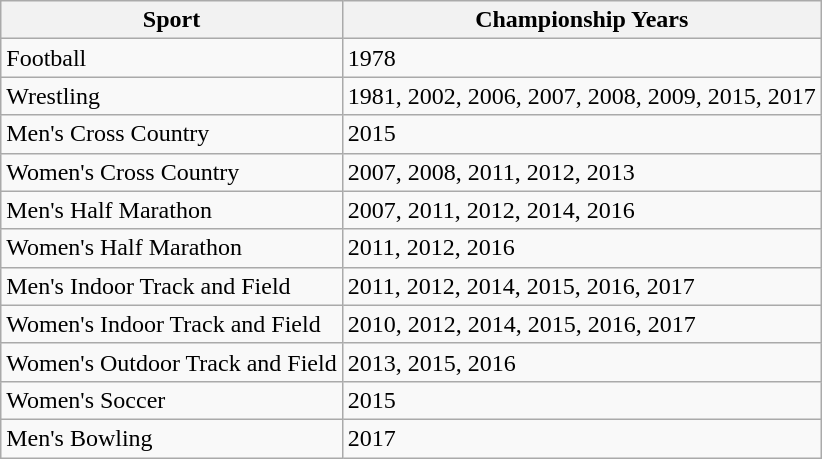<table class="wikitable">
<tr>
<th>Sport</th>
<th>Championship Years</th>
</tr>
<tr>
<td>Football</td>
<td>1978</td>
</tr>
<tr>
<td>Wrestling</td>
<td>1981, 2002, 2006, 2007, 2008, 2009, 2015, 2017</td>
</tr>
<tr>
<td>Men's Cross Country</td>
<td>2015</td>
</tr>
<tr>
<td>Women's Cross Country</td>
<td>2007, 2008, 2011, 2012, 2013</td>
</tr>
<tr>
<td>Men's Half Marathon</td>
<td>2007, 2011, 2012, 2014, 2016</td>
</tr>
<tr>
<td>Women's Half Marathon</td>
<td>2011, 2012, 2016</td>
</tr>
<tr>
<td>Men's Indoor Track and Field</td>
<td>2011, 2012, 2014, 2015, 2016, 2017</td>
</tr>
<tr>
<td>Women's Indoor Track and Field</td>
<td>2010, 2012, 2014, 2015, 2016, 2017</td>
</tr>
<tr>
<td>Women's Outdoor Track and Field</td>
<td>2013, 2015, 2016</td>
</tr>
<tr>
<td>Women's Soccer</td>
<td>2015</td>
</tr>
<tr>
<td>Men's Bowling</td>
<td>2017</td>
</tr>
</table>
